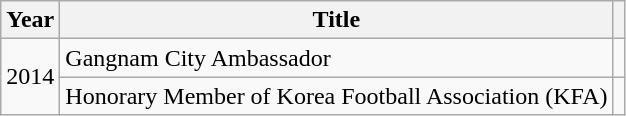<table class="wikitable">
<tr>
<th scope="col">Year</th>
<th scope="col">Title</th>
<th scope="col" class="unsortable"></th>
</tr>
<tr>
<td rowspan="2">2014</td>
<td>Gangnam City Ambassador</td>
<td></td>
</tr>
<tr>
<td>Honorary Member of Korea Football Association (KFA)</td>
<td></td>
</tr>
</table>
